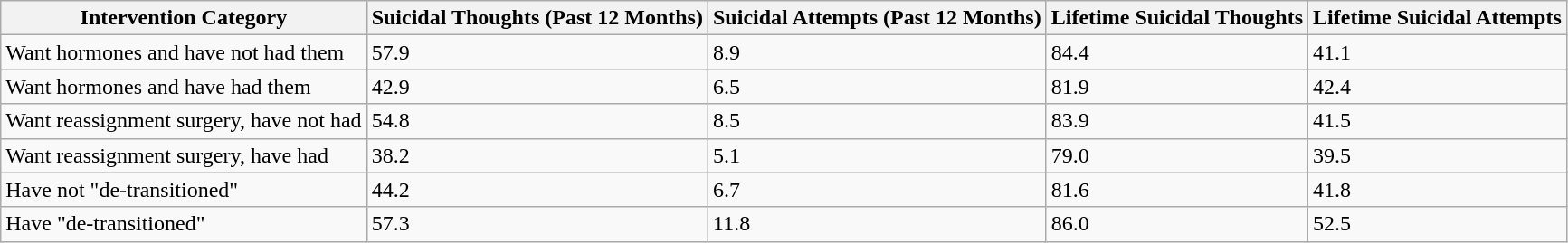<table class="wikitable">
<tr>
<th>Intervention Category</th>
<th>Suicidal Thoughts (Past 12 Months)</th>
<th>Suicidal Attempts (Past 12 Months)</th>
<th>Lifetime Suicidal Thoughts</th>
<th>Lifetime Suicidal Attempts</th>
</tr>
<tr>
<td>Want hormones and have not had them</td>
<td>57.9</td>
<td>8.9</td>
<td>84.4</td>
<td>41.1</td>
</tr>
<tr>
<td>Want hormones and have had them</td>
<td>42.9</td>
<td>6.5</td>
<td>81.9</td>
<td>42.4</td>
</tr>
<tr>
<td>Want reassignment surgery, have not had</td>
<td>54.8</td>
<td>8.5</td>
<td>83.9</td>
<td>41.5</td>
</tr>
<tr>
<td>Want reassignment surgery, have had</td>
<td>38.2</td>
<td>5.1</td>
<td>79.0</td>
<td>39.5</td>
</tr>
<tr>
<td>Have not "de-transitioned"</td>
<td>44.2</td>
<td>6.7</td>
<td>81.6</td>
<td>41.8</td>
</tr>
<tr>
<td>Have "de-transitioned"</td>
<td>57.3</td>
<td>11.8</td>
<td>86.0</td>
<td>52.5</td>
</tr>
</table>
